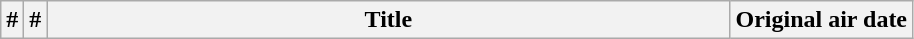<table class="wikitable plainrowheaders">
<tr>
<th>#</th>
<th>#</th>
<th style="width:28em;">Title</th>
<th>Original air date<br>











</th>
</tr>
</table>
